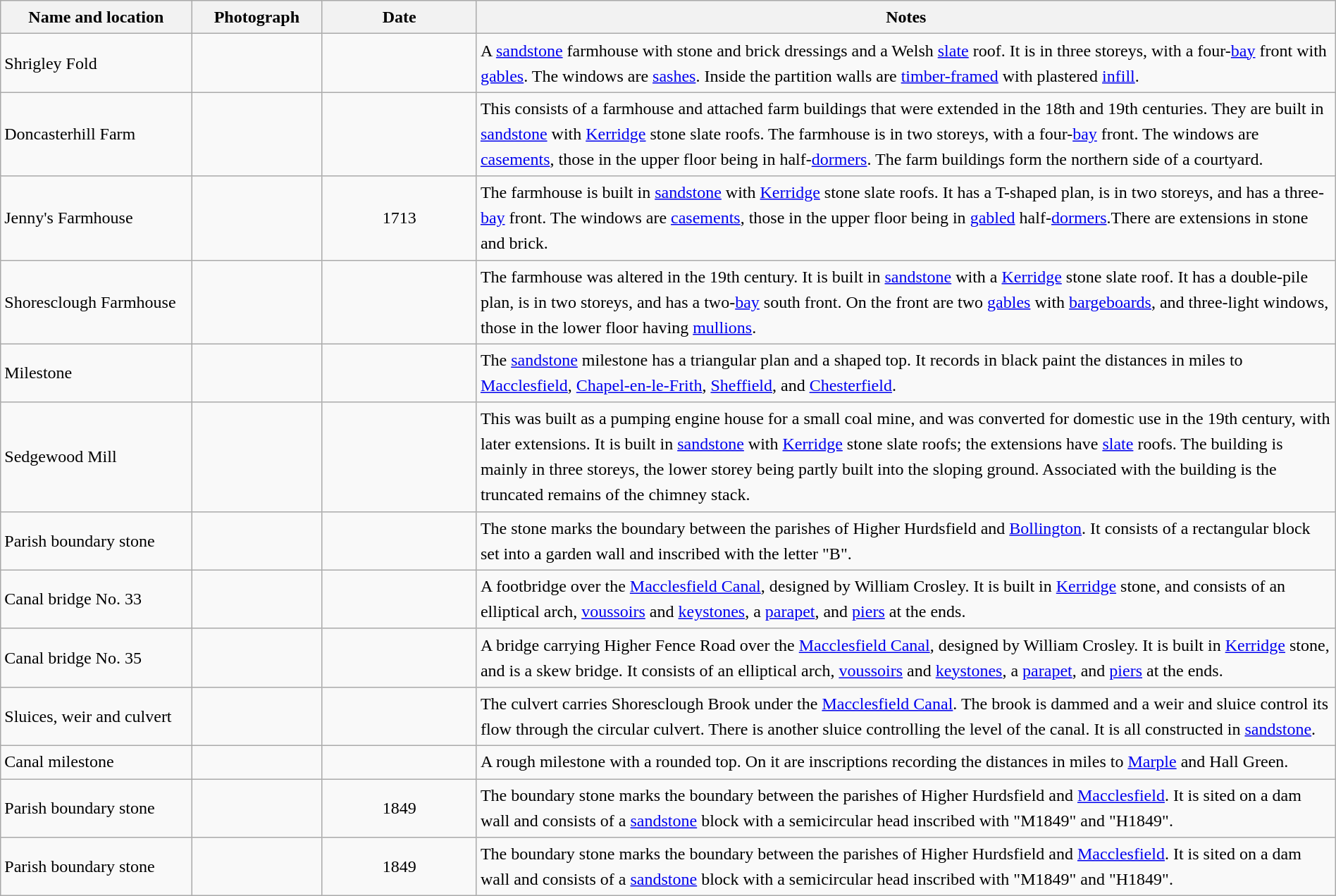<table class="wikitable sortable plainrowheaders" style="width:100%;border:0px;text-align:left;line-height:150%;">
<tr>
<th scope="col" style="width:150px">Name and location</th>
<th scope="col" style="width:100px" class="unsortable">Photograph</th>
<th scope="col" style="width:120px">Date</th>
<th scope="col" style="width:700px" class="unsortable">Notes</th>
</tr>
<tr>
<td>Shrigley Fold<br><small></small></td>
<td></td>
<td align="center"></td>
<td>A <a href='#'>sandstone</a> farmhouse with stone and brick dressings and a Welsh <a href='#'>slate</a> roof. It is in three storeys, with a four-<a href='#'>bay</a> front with <a href='#'>gables</a>. The windows are <a href='#'>sashes</a>. Inside the partition walls are <a href='#'>timber-framed</a> with plastered <a href='#'>infill</a>. </td>
</tr>
<tr>
<td>Doncasterhill Farm<br><small></small></td>
<td></td>
<td align="center"></td>
<td>This consists of a farmhouse and attached farm buildings that were extended in the 18th and 19th centuries. They are built in <a href='#'>sandstone</a> with <a href='#'>Kerridge</a> stone slate roofs. The farmhouse is in two storeys, with a four-<a href='#'>bay</a> front. The windows are <a href='#'>casements</a>, those in the upper floor being in half-<a href='#'>dormers</a>. The farm buildings form the northern side of a courtyard.</td>
</tr>
<tr>
<td>Jenny's Farmhouse<br><small></small></td>
<td></td>
<td align="center">1713</td>
<td>The farmhouse is built in <a href='#'>sandstone</a> with <a href='#'>Kerridge</a> stone slate roofs. It has a T-shaped plan, is in two storeys, and has a three-<a href='#'>bay</a> front. The windows are <a href='#'>casements</a>, those in the upper floor being in <a href='#'>gabled</a> half-<a href='#'>dormers</a>.There are extensions in stone and brick.</td>
</tr>
<tr>
<td>Shoresclough Farmhouse<br><small></small></td>
<td></td>
<td align="center"></td>
<td>The farmhouse was altered in the 19th century. It is built in <a href='#'>sandstone</a> with a <a href='#'>Kerridge</a> stone slate roof. It has a double-pile plan, is in two storeys, and has a two-<a href='#'>bay</a> south front. On the front are two <a href='#'>gables</a> with <a href='#'>bargeboards</a>, and three-light windows, those in the lower floor having <a href='#'>mullions</a>.</td>
</tr>
<tr>
<td>Milestone<br><small></small></td>
<td></td>
<td align="center"></td>
<td>The <a href='#'>sandstone</a> milestone has a triangular plan and a shaped top. It records in black paint the distances in miles to <a href='#'>Macclesfield</a>, <a href='#'>Chapel-en-le-Frith</a>, <a href='#'>Sheffield</a>, and <a href='#'>Chesterfield</a>.</td>
</tr>
<tr>
<td>Sedgewood Mill<br><small></small></td>
<td></td>
<td align="center"></td>
<td>This was built as a pumping engine house for a small coal mine, and was converted for domestic use in the 19th century, with later extensions. It is built in <a href='#'>sandstone</a> with <a href='#'>Kerridge</a> stone slate roofs; the extensions have <a href='#'>slate</a> roofs. The building is mainly in three storeys, the lower storey being partly built into the sloping ground. Associated with the building is the truncated remains of the chimney stack.</td>
</tr>
<tr>
<td>Parish boundary stone<br><small></small></td>
<td></td>
<td align="center"></td>
<td>The stone marks the boundary between the parishes of Higher Hurdsfield and <a href='#'>Bollington</a>. It consists of a rectangular block set into a garden wall and inscribed with the letter "B".</td>
</tr>
<tr>
<td>Canal bridge No. 33<br><small></small></td>
<td></td>
<td align="center"></td>
<td>A footbridge over the <a href='#'>Macclesfield Canal</a>, designed by William Crosley. It is built in <a href='#'>Kerridge</a> stone, and consists of an elliptical arch, <a href='#'>voussoirs</a> and <a href='#'>keystones</a>, a <a href='#'>parapet</a>, and <a href='#'>piers</a> at the ends.</td>
</tr>
<tr>
<td>Canal bridge No. 35<br><small></small></td>
<td></td>
<td align="center"></td>
<td>A bridge carrying Higher Fence Road over the <a href='#'>Macclesfield Canal</a>, designed by William Crosley. It is built in <a href='#'>Kerridge</a> stone, and is a skew bridge. It consists of an elliptical arch, <a href='#'>voussoirs</a> and <a href='#'>keystones</a>, a <a href='#'>parapet</a>, and <a href='#'>piers</a> at the ends.</td>
</tr>
<tr>
<td>Sluices, weir and culvert<br><small></small></td>
<td></td>
<td align="center"></td>
<td>The culvert carries Shoresclough Brook under the <a href='#'>Macclesfield Canal</a>. The brook is dammed and a weir and sluice control its flow through the circular culvert. There is another sluice controlling the level of the canal. It is all constructed in <a href='#'>sandstone</a>.</td>
</tr>
<tr>
<td>Canal milestone<br><small></small></td>
<td></td>
<td align="center"></td>
<td>A rough milestone with a rounded top. On it are inscriptions recording the distances in miles to <a href='#'>Marple</a> and Hall Green.</td>
</tr>
<tr>
<td>Parish boundary stone<br><small></small></td>
<td></td>
<td align="center">1849</td>
<td>The boundary stone marks the boundary between the parishes of Higher Hurdsfield and <a href='#'>Macclesfield</a>. It is sited on a dam wall and consists of a <a href='#'>sandstone</a> block with a semicircular head inscribed with "M1849" and "H1849".</td>
</tr>
<tr>
<td>Parish boundary stone<br><small></small></td>
<td></td>
<td align="center">1849</td>
<td>The boundary stone marks the boundary between the parishes of Higher Hurdsfield and <a href='#'>Macclesfield</a>. It is sited on a dam wall and consists of a <a href='#'>sandstone</a> block with a semicircular head inscribed with "M1849" and "H1849".</td>
</tr>
<tr>
</tr>
</table>
